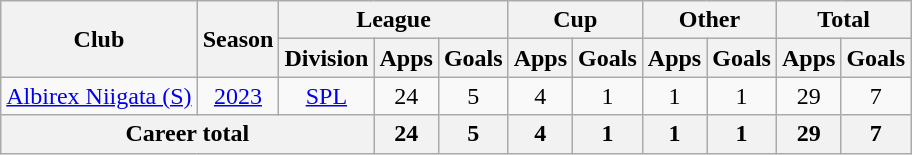<table class=wikitable style=text-align:center>
<tr>
<th rowspan=2>Club</th>
<th rowspan=2>Season</th>
<th colspan=3>League</th>
<th colspan=2>Cup</th>
<th colspan=2>Other</th>
<th colspan=2>Total</th>
</tr>
<tr>
<th>Division</th>
<th>Apps</th>
<th>Goals</th>
<th>Apps</th>
<th>Goals</th>
<th>Apps</th>
<th>Goals</th>
<th>Apps</th>
<th>Goals</th>
</tr>
<tr>
<td><a href='#'>Albirex Niigata (S)</a></td>
<td><a href='#'>2023</a></td>
<td><a href='#'>SPL</a></td>
<td>24</td>
<td>5</td>
<td>4</td>
<td>1</td>
<td>1</td>
<td>1</td>
<td>29</td>
<td>7</td>
</tr>
<tr>
<th colspan=3>Career total</th>
<th>24</th>
<th>5</th>
<th>4</th>
<th>1</th>
<th>1</th>
<th>1</th>
<th>29</th>
<th>7</th>
</tr>
</table>
